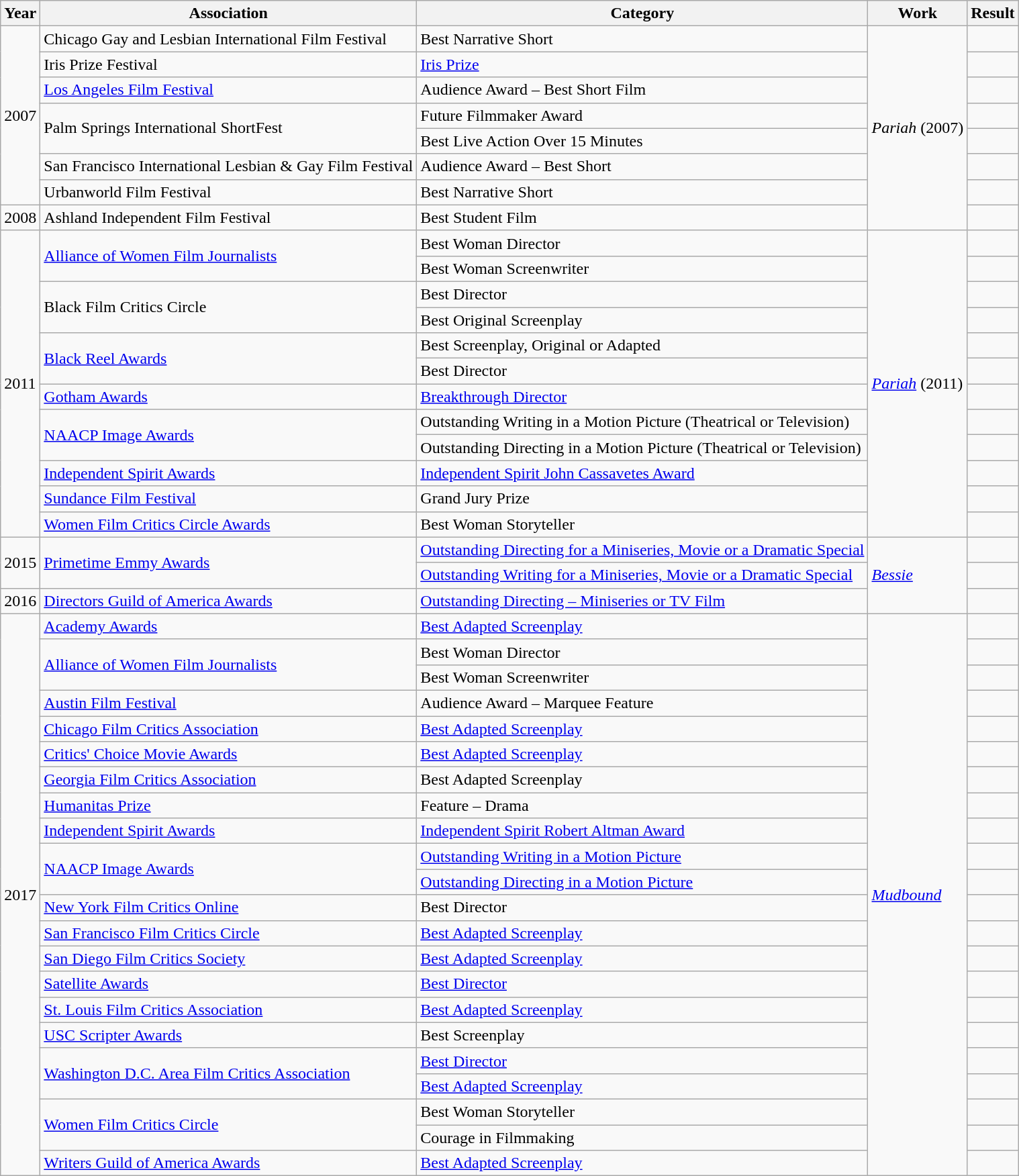<table class="wikitable sortable">
<tr style="text-align:center;">
<th>Year</th>
<th>Association</th>
<th>Category</th>
<th>Work</th>
<th>Result</th>
</tr>
<tr>
<td rowspan=7>2007</td>
<td>Chicago Gay and Lesbian International Film Festival</td>
<td>Best Narrative Short</td>
<td rowspan=8><em>Pariah</em> (2007)</td>
<td></td>
</tr>
<tr>
<td>Iris Prize Festival</td>
<td><a href='#'>Iris Prize</a></td>
<td></td>
</tr>
<tr>
<td><a href='#'>Los Angeles Film Festival</a></td>
<td>Audience Award – Best Short Film</td>
<td></td>
</tr>
<tr>
<td rowspan=2>Palm Springs International ShortFest</td>
<td>Future Filmmaker Award</td>
<td></td>
</tr>
<tr>
<td>Best Live Action Over 15 Minutes</td>
<td></td>
</tr>
<tr>
<td>San Francisco International Lesbian & Gay Film Festival</td>
<td>Audience Award – Best Short</td>
<td></td>
</tr>
<tr>
<td>Urbanworld Film Festival</td>
<td>Best Narrative Short</td>
<td></td>
</tr>
<tr>
<td>2008</td>
<td>Ashland Independent Film Festival</td>
<td>Best Student Film</td>
<td></td>
</tr>
<tr>
<td rowspan=12>2011</td>
<td rowspan=2><a href='#'>Alliance of Women Film Journalists</a></td>
<td>Best Woman Director</td>
<td rowspan=12><em><a href='#'>Pariah</a></em> (2011)</td>
<td></td>
</tr>
<tr>
<td>Best Woman Screenwriter</td>
<td></td>
</tr>
<tr>
<td rowspan=2>Black Film Critics Circle</td>
<td>Best Director</td>
<td></td>
</tr>
<tr>
<td>Best Original Screenplay</td>
<td></td>
</tr>
<tr>
<td rowspan=2><a href='#'>Black Reel Awards</a></td>
<td>Best Screenplay, Original or Adapted</td>
<td></td>
</tr>
<tr>
<td>Best Director</td>
<td></td>
</tr>
<tr>
<td><a href='#'>Gotham Awards</a></td>
<td><a href='#'>Breakthrough Director</a></td>
<td></td>
</tr>
<tr>
<td rowspan=2><a href='#'>NAACP Image Awards</a></td>
<td>Outstanding Writing in a Motion Picture (Theatrical or Television)</td>
<td></td>
</tr>
<tr>
<td>Outstanding Directing in a Motion Picture (Theatrical or Television)</td>
<td></td>
</tr>
<tr>
<td><a href='#'>Independent Spirit Awards</a></td>
<td><a href='#'>Independent Spirit John Cassavetes Award</a></td>
<td></td>
</tr>
<tr>
<td><a href='#'>Sundance Film Festival</a></td>
<td>Grand Jury Prize</td>
<td></td>
</tr>
<tr>
<td><a href='#'>Women Film Critics Circle Awards</a></td>
<td>Best Woman Storyteller</td>
<td></td>
</tr>
<tr>
<td rowspan=2>2015</td>
<td rowspan=2><a href='#'>Primetime Emmy Awards</a></td>
<td><a href='#'>Outstanding Directing for a Miniseries, Movie or a Dramatic Special</a></td>
<td rowspan=3><em><a href='#'>Bessie</a></em></td>
<td></td>
</tr>
<tr>
<td><a href='#'>Outstanding Writing for a Miniseries, Movie or a Dramatic Special</a></td>
<td></td>
</tr>
<tr>
<td>2016</td>
<td><a href='#'>Directors Guild of America Awards</a></td>
<td><a href='#'>Outstanding Directing – Miniseries or TV Film</a></td>
<td></td>
</tr>
<tr>
<td rowspan=22>2017</td>
<td><a href='#'>Academy Awards</a></td>
<td><a href='#'>Best Adapted Screenplay</a></td>
<td rowspan=22><em><a href='#'>Mudbound</a></em></td>
<td></td>
</tr>
<tr>
<td rowspan=2><a href='#'>Alliance of Women Film Journalists</a></td>
<td>Best Woman Director</td>
<td></td>
</tr>
<tr>
<td>Best Woman Screenwriter</td>
<td></td>
</tr>
<tr>
<td><a href='#'>Austin Film Festival</a></td>
<td>Audience Award – Marquee Feature</td>
<td></td>
</tr>
<tr>
<td><a href='#'>Chicago Film Critics Association</a></td>
<td><a href='#'>Best Adapted Screenplay</a></td>
<td></td>
</tr>
<tr>
<td><a href='#'>Critics' Choice Movie Awards</a></td>
<td><a href='#'>Best Adapted Screenplay</a></td>
<td></td>
</tr>
<tr>
<td><a href='#'>Georgia Film Critics Association</a></td>
<td>Best Adapted Screenplay</td>
<td></td>
</tr>
<tr>
<td><a href='#'>Humanitas Prize</a></td>
<td>Feature – Drama</td>
<td></td>
</tr>
<tr>
<td><a href='#'>Independent Spirit Awards</a></td>
<td><a href='#'>Independent Spirit Robert Altman Award</a></td>
<td></td>
</tr>
<tr>
<td rowspan=2><a href='#'>NAACP Image Awards</a></td>
<td><a href='#'>Outstanding Writing in a Motion Picture</a></td>
<td></td>
</tr>
<tr>
<td><a href='#'>Outstanding Directing in a Motion Picture</a></td>
<td></td>
</tr>
<tr>
<td><a href='#'>New York Film Critics Online</a></td>
<td>Best Director</td>
<td></td>
</tr>
<tr>
<td><a href='#'>San Francisco Film Critics Circle</a></td>
<td><a href='#'>Best Adapted Screenplay</a></td>
<td></td>
</tr>
<tr>
<td><a href='#'>San Diego Film Critics Society</a></td>
<td><a href='#'>Best Adapted Screenplay</a></td>
<td></td>
</tr>
<tr>
<td><a href='#'>Satellite Awards</a></td>
<td><a href='#'>Best Director</a></td>
<td></td>
</tr>
<tr>
<td><a href='#'>St. Louis Film Critics Association</a></td>
<td><a href='#'>Best Adapted Screenplay</a></td>
<td></td>
</tr>
<tr>
<td><a href='#'>USC Scripter Awards</a></td>
<td>Best Screenplay</td>
<td></td>
</tr>
<tr>
<td rowspan=2><a href='#'>Washington D.C. Area Film Critics Association</a></td>
<td><a href='#'>Best Director</a></td>
<td></td>
</tr>
<tr>
<td><a href='#'>Best Adapted Screenplay</a></td>
<td></td>
</tr>
<tr>
<td rowspan=2><a href='#'>Women Film Critics Circle</a></td>
<td>Best Woman Storyteller</td>
<td></td>
</tr>
<tr>
<td>Courage in Filmmaking</td>
<td></td>
</tr>
<tr>
<td><a href='#'>Writers Guild of America Awards</a></td>
<td><a href='#'>Best Adapted Screenplay</a></td>
<td></td>
</tr>
</table>
